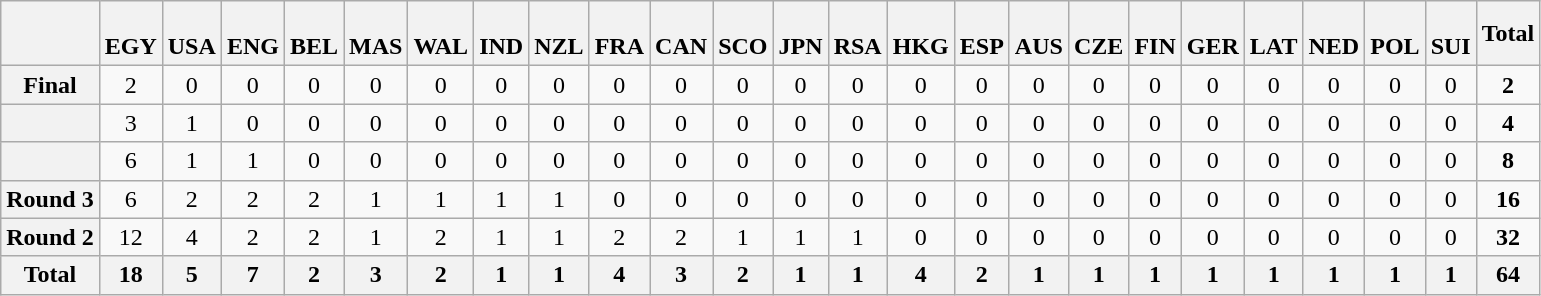<table class="wikitable">
<tr>
<th></th>
<th> <br>EGY</th>
<th> <br>USA</th>
<th> <br>ENG</th>
<th> <br>BEL</th>
<th> <br>MAS</th>
<th> <br>WAL</th>
<th> <br>IND</th>
<th> <br>NZL</th>
<th> <br>FRA</th>
<th> <br>CAN</th>
<th> <br>SCO</th>
<th> <br>JPN</th>
<th> <br>RSA</th>
<th> <br>HKG</th>
<th> <br>ESP</th>
<th> <br>AUS</th>
<th> <br>CZE</th>
<th> <br>FIN</th>
<th> <br>GER</th>
<th> <br>LAT</th>
<th> <br>NED</th>
<th> <br>POL</th>
<th> <br>SUI</th>
<th>Total</th>
</tr>
<tr align="center">
<th>Final</th>
<td>2</td>
<td>0</td>
<td>0</td>
<td>0</td>
<td>0</td>
<td>0</td>
<td>0</td>
<td>0</td>
<td>0</td>
<td>0</td>
<td>0</td>
<td>0</td>
<td>0</td>
<td>0</td>
<td>0</td>
<td>0</td>
<td>0</td>
<td>0</td>
<td>0</td>
<td>0</td>
<td>0</td>
<td>0</td>
<td>0</td>
<td><strong>2</strong></td>
</tr>
<tr align="center">
<th></th>
<td>3</td>
<td>1</td>
<td>0</td>
<td>0</td>
<td>0</td>
<td>0</td>
<td>0</td>
<td>0</td>
<td>0</td>
<td>0</td>
<td>0</td>
<td>0</td>
<td>0</td>
<td>0</td>
<td>0</td>
<td>0</td>
<td>0</td>
<td>0</td>
<td>0</td>
<td>0</td>
<td>0</td>
<td>0</td>
<td>0</td>
<td><strong>4</strong></td>
</tr>
<tr align="center">
<th></th>
<td>6</td>
<td>1</td>
<td>1</td>
<td>0</td>
<td>0</td>
<td>0</td>
<td>0</td>
<td>0</td>
<td>0</td>
<td>0</td>
<td>0</td>
<td>0</td>
<td>0</td>
<td>0</td>
<td>0</td>
<td>0</td>
<td>0</td>
<td>0</td>
<td>0</td>
<td>0</td>
<td>0</td>
<td>0</td>
<td>0</td>
<td><strong>8</strong></td>
</tr>
<tr align="center">
<th>Round 3</th>
<td>6</td>
<td>2</td>
<td>2</td>
<td>2</td>
<td>1</td>
<td>1</td>
<td>1</td>
<td>1</td>
<td>0</td>
<td>0</td>
<td>0</td>
<td>0</td>
<td>0</td>
<td>0</td>
<td>0</td>
<td>0</td>
<td>0</td>
<td>0</td>
<td>0</td>
<td>0</td>
<td>0</td>
<td>0</td>
<td>0</td>
<td><strong>16</strong></td>
</tr>
<tr align="center">
<th>Round 2</th>
<td>12</td>
<td>4</td>
<td>2</td>
<td>2</td>
<td>1</td>
<td>2</td>
<td>1</td>
<td>1</td>
<td>2</td>
<td>2</td>
<td>1</td>
<td>1</td>
<td>1</td>
<td>0</td>
<td>0</td>
<td>0</td>
<td>0</td>
<td>0</td>
<td>0</td>
<td>0</td>
<td>0</td>
<td>0</td>
<td>0</td>
<td><strong>32</strong></td>
</tr>
<tr align="center">
<th>Total</th>
<th>18</th>
<th>5</th>
<th>7</th>
<th>2</th>
<th>3</th>
<th>2</th>
<th>1</th>
<th>1</th>
<th>4</th>
<th>3</th>
<th>2</th>
<th>1</th>
<th>1</th>
<th>4</th>
<th>2</th>
<th>1</th>
<th>1</th>
<th>1</th>
<th>1</th>
<th>1</th>
<th>1</th>
<th>1</th>
<th>1</th>
<th>64</th>
</tr>
</table>
